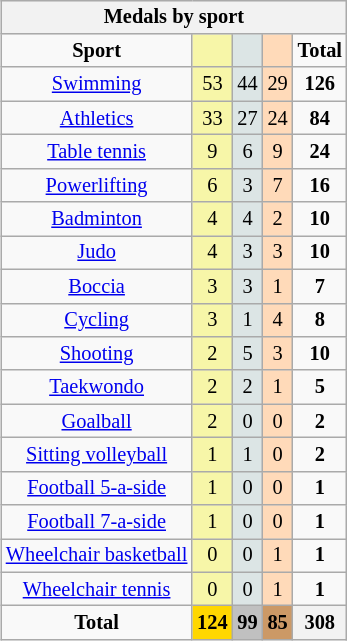<table class="wikitable" style="font-size:85%; float:right;">
<tr style="background:#efefef;">
<th colspan=7>Medals by sport</th>
</tr>
<tr align=center>
<td><strong>Sport</strong></td>
<td bgcolor=#f7f6a8></td>
<td bgcolor=#dce5e5></td>
<td bgcolor=#ffdab9></td>
<td><strong>Total</strong></td>
</tr>
<tr align=center>
<td><a href='#'>Swimming</a></td>
<td style="background:#F7F6A8;">53</td>
<td style="background:#DCE5E5;">44</td>
<td style="background:#FFDAB9;">29</td>
<td><strong>126</strong></td>
</tr>
<tr align=center>
<td><a href='#'>Athletics</a></td>
<td style="background:#F7F6A8;">33</td>
<td style="background:#DCE5E5;">27</td>
<td style="background:#FFDAB9;">24</td>
<td><strong>84</strong></td>
</tr>
<tr align=center>
<td><a href='#'>Table tennis</a></td>
<td style="background:#F7F6A8;">9</td>
<td style="background:#DCE5E5;">6</td>
<td style="background:#FFDAB9;">9</td>
<td><strong>24</strong></td>
</tr>
<tr align=center>
<td><a href='#'>Powerlifting</a></td>
<td style="background:#F7F6A8;">6</td>
<td style="background:#DCE5E5;">3</td>
<td style="background:#FFDAB9;">7</td>
<td><strong>16</strong></td>
</tr>
<tr align=center>
<td><a href='#'>Badminton</a></td>
<td style="background:#F7F6A8;">4</td>
<td style="background:#DCE5E5;">4</td>
<td style="background:#FFDAB9;">2</td>
<td><strong>10</strong></td>
</tr>
<tr align=center>
<td><a href='#'>Judo</a></td>
<td style="background:#F7F6A8;">4</td>
<td style="background:#DCE5E5;">3</td>
<td style="background:#FFDAB9;">3</td>
<td><strong>10</strong></td>
</tr>
<tr align=center>
<td><a href='#'>Boccia</a></td>
<td style="background:#F7F6A8;">3</td>
<td style="background:#DCE5E5;">3</td>
<td style="background:#FFDAB9;">1</td>
<td><strong>7</strong></td>
</tr>
<tr align=center>
<td><a href='#'>Cycling</a></td>
<td style="background:#F7F6A8;">3</td>
<td style="background:#DCE5E5;">1</td>
<td style="background:#FFDAB9;">4</td>
<td><strong>8</strong></td>
</tr>
<tr align=center>
<td><a href='#'>Shooting</a></td>
<td style="background:#F7F6A8;">2</td>
<td style="background:#DCE5E5;">5</td>
<td style="background:#FFDAB9;">3</td>
<td><strong>10</strong></td>
</tr>
<tr align=center>
<td><a href='#'>Taekwondo</a></td>
<td style="background:#F7F6A8;">2</td>
<td style="background:#DCE5E5;">2</td>
<td style="background:#FFDAB9;">1</td>
<td><strong>5</strong></td>
</tr>
<tr align=center>
<td><a href='#'>Goalball</a></td>
<td style="background:#F7F6A8;">2</td>
<td style="background:#DCE5E5;">0</td>
<td style="background:#FFDAB9;">0</td>
<td><strong>2</strong></td>
</tr>
<tr align=center>
<td><a href='#'>Sitting volleyball</a></td>
<td style="background:#F7F6A8;">1</td>
<td style="background:#DCE5E5;">1</td>
<td style="background:#FFDAB9;">0</td>
<td><strong>2</strong></td>
</tr>
<tr align=center>
<td><a href='#'>Football 5-a-side</a></td>
<td style="background:#F7F6A8;">1</td>
<td style="background:#DCE5E5;">0</td>
<td style="background:#FFDAB9;">0</td>
<td><strong>1</strong></td>
</tr>
<tr align=center>
<td><a href='#'>Football 7-a-side</a></td>
<td style="background:#F7F6A8;">1</td>
<td style="background:#DCE5E5;">0</td>
<td style="background:#FFDAB9;">0</td>
<td><strong>1</strong></td>
</tr>
<tr align=center>
<td><a href='#'>Wheelchair basketball</a></td>
<td style="background:#F7F6A8;">0</td>
<td style="background:#DCE5E5;">0</td>
<td style="background:#FFDAB9;">1</td>
<td><strong>1</strong></td>
</tr>
<tr align=center>
<td><a href='#'>Wheelchair tennis</a></td>
<td style="background:#F7F6A8;">0</td>
<td style="background:#DCE5E5;">0</td>
<td style="background:#FFDAB9;">1</td>
<td><strong>1</strong></td>
</tr>
<tr align=center>
<td><strong>Total</strong></td>
<th style="background:gold;">124</th>
<th style="background:silver;">99</th>
<th style="background:#c96;">85</th>
<th>308</th>
</tr>
</table>
